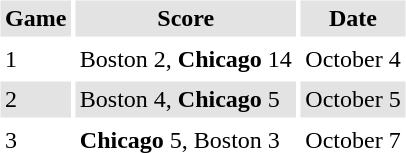<table border="0" cellspacing="3" cellpadding="3">
<tr style="background: #e3e3e3;">
<th>Game</th>
<th>Score</th>
<th>Date</th>
</tr>
<tr>
<td>1</td>
<td>Boston 2, <strong>Chicago</strong> 14</td>
<td>October 4</td>
</tr>
<tr style="background: #e3e3e3;">
<td>2</td>
<td>Boston 4, <strong>Chicago</strong> 5</td>
<td>October 5</td>
</tr>
<tr>
<td>3</td>
<td><strong>Chicago</strong> 5, Boston 3</td>
<td>October 7</td>
</tr>
</table>
